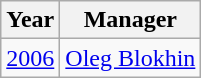<table class="wikitable">
<tr>
<th>Year</th>
<th>Manager</th>
</tr>
<tr>
<td align=center><a href='#'>2006</a></td>
<td> <a href='#'>Oleg Blokhin</a></td>
</tr>
</table>
